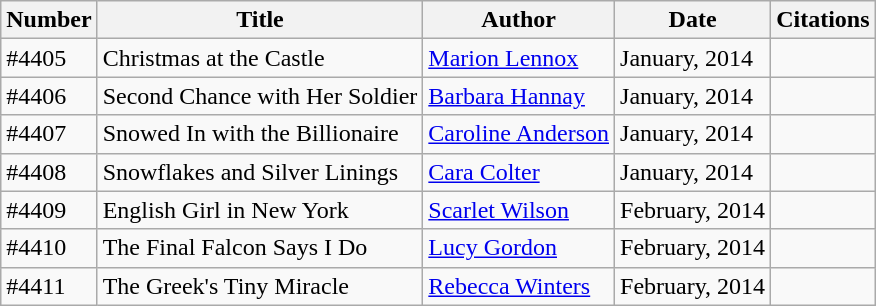<table class="wikitable sortable">
<tr>
<th>Number</th>
<th>Title</th>
<th>Author</th>
<th>Date</th>
<th>Citations</th>
</tr>
<tr>
<td>#4405</td>
<td>Christmas at the Castle</td>
<td><a href='#'>Marion Lennox</a></td>
<td>January, 2014</td>
<td></td>
</tr>
<tr>
<td>#4406</td>
<td>Second Chance with Her Soldier</td>
<td><a href='#'>Barbara Hannay</a></td>
<td>January, 2014</td>
<td></td>
</tr>
<tr>
<td>#4407</td>
<td>Snowed In with the Billionaire</td>
<td><a href='#'>Caroline Anderson</a></td>
<td>January, 2014</td>
<td></td>
</tr>
<tr>
<td>#4408</td>
<td>Snowflakes and Silver Linings</td>
<td><a href='#'>Cara Colter</a></td>
<td>January, 2014</td>
<td></td>
</tr>
<tr>
<td>#4409</td>
<td>English Girl in New York</td>
<td><a href='#'>Scarlet Wilson</a></td>
<td>February, 2014</td>
<td></td>
</tr>
<tr>
<td>#4410</td>
<td>The Final Falcon Says I Do</td>
<td><a href='#'>Lucy Gordon</a></td>
<td>February, 2014</td>
<td></td>
</tr>
<tr>
<td>#4411</td>
<td>The Greek's Tiny Miracle</td>
<td><a href='#'>Rebecca Winters</a></td>
<td>February, 2014</td>
<td></td>
</tr>
</table>
